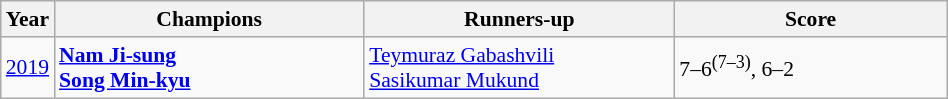<table class="wikitable" style="font-size:90%">
<tr>
<th>Year</th>
<th width="200">Champions</th>
<th width="200">Runners-up</th>
<th width="175">Score</th>
</tr>
<tr>
<td><a href='#'>2019</a></td>
<td> <strong><a href='#'>Nam Ji-sung</a></strong><br> <strong><a href='#'>Song Min-kyu</a></strong></td>
<td> <a href='#'>Teymuraz Gabashvili</a><br> <a href='#'>Sasikumar Mukund</a></td>
<td>7–6<sup>(7–3)</sup>, 6–2</td>
</tr>
</table>
